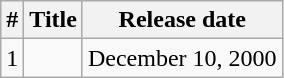<table class="wikitable">
<tr>
<th>#</th>
<th>Title</th>
<th>Release date</th>
</tr>
<tr>
<td>1</td>
<td align="left"></td>
<td align="center">December 10, 2000</td>
</tr>
</table>
